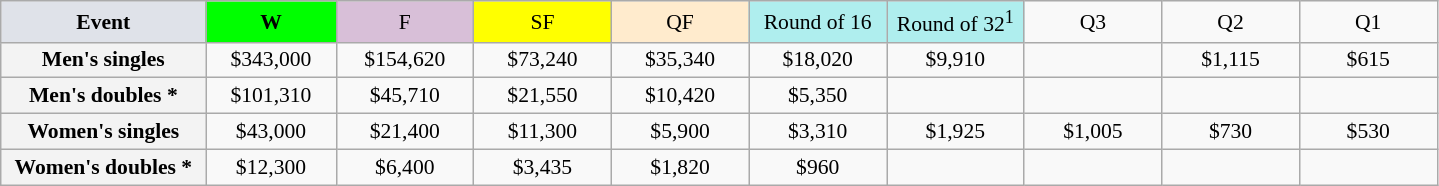<table class=wikitable style=font-size:90%;text-align:center>
<tr>
<td style="width:130px; background:#dfe2e9;"><strong>Event</strong></td>
<td style="width:80px; background:lime;"><strong>W</strong></td>
<td style="width:85px; background:thistle;">F</td>
<td style="width:85px; background:#ff0;">SF</td>
<td style="width:85px; background:#ffebcd;">QF</td>
<td style="width:85px; background:#afeeee;">Round of 16</td>
<td style="width:85px; background:#afeeee;">Round of 32<sup>1</sup></td>
<td width=85>Q3</td>
<td width=85>Q2</td>
<td width=85>Q1</td>
</tr>
<tr>
<td style="background:#f3f3f3;"><strong>Men's singles</strong></td>
<td>$343,000</td>
<td>$154,620</td>
<td>$73,240</td>
<td>$35,340</td>
<td>$18,020</td>
<td>$9,910</td>
<td></td>
<td>$1,115</td>
<td>$615</td>
</tr>
<tr>
<td style="background:#f3f3f3;"><strong>Men's doubles *</strong></td>
<td>$101,310</td>
<td>$45,710</td>
<td>$21,550</td>
<td>$10,420</td>
<td>$5,350</td>
<td></td>
<td></td>
<td></td>
<td></td>
</tr>
<tr>
<td style="background:#f3f3f3;"><strong>Women's singles</strong></td>
<td>$43,000</td>
<td>$21,400</td>
<td>$11,300</td>
<td>$5,900</td>
<td>$3,310</td>
<td>$1,925</td>
<td>$1,005</td>
<td>$730</td>
<td>$530</td>
</tr>
<tr>
<td style="background:#f3f3f3;"><strong>Women's doubles *</strong></td>
<td>$12,300</td>
<td>$6,400</td>
<td>$3,435</td>
<td>$1,820</td>
<td>$960</td>
<td></td>
<td></td>
<td></td>
<td></td>
</tr>
</table>
